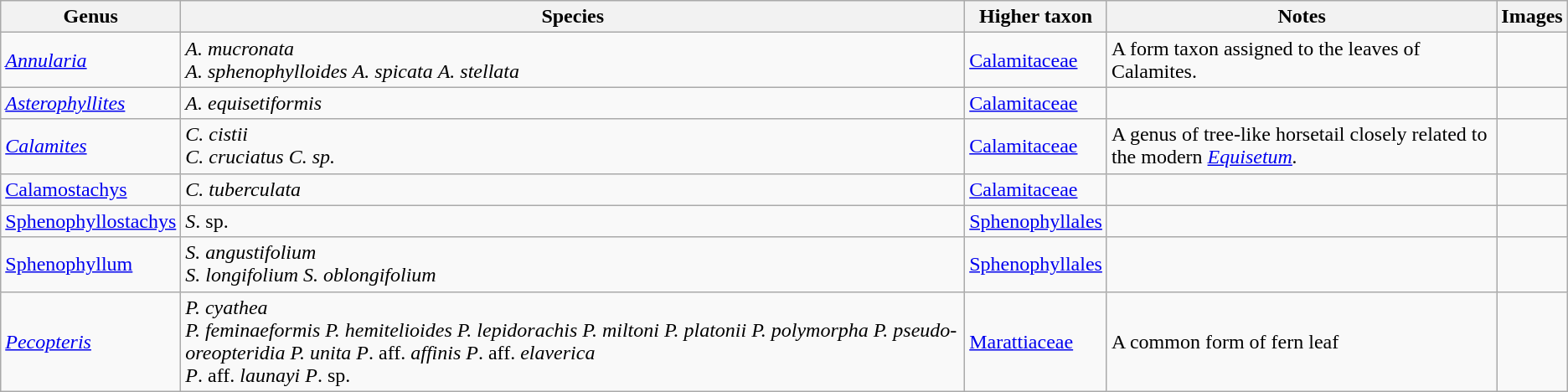<table class="wikitable sortable mw-collapsible">
<tr>
<th>Genus</th>
<th>Species</th>
<th>Higher taxon</th>
<th>Notes</th>
<th>Images</th>
</tr>
<tr>
<td><em><a href='#'>Annularia</a></em></td>
<td><em>A. mucronata</em><br><em>A. sphenophylloides</em>
<em>A. spicata</em>
<em>A. stellata</em></td>
<td><a href='#'>Calamitaceae</a></td>
<td>A form taxon assigned to the leaves of Calamites.</td>
<td></td>
</tr>
<tr>
<td><em><a href='#'>Asterophyllites</a></em></td>
<td><em>A. equisetiformis</em></td>
<td><a href='#'>Calamitaceae</a></td>
<td></td>
<td></td>
</tr>
<tr>
<td><em><a href='#'>Calamites</a></em></td>
<td><em>C. cistii</em><br><em>C. cruciatus</em>
<em>C. sp.</em></td>
<td><a href='#'>Calamitaceae</a></td>
<td>A genus of tree-like  horsetail closely related to the modern <em><a href='#'>Equisetum</a>.</em></td>
<td></td>
</tr>
<tr>
<td><a href='#'>Calamostachys</a></td>
<td><em>C. tuberculata</em></td>
<td><a href='#'>Calamitaceae</a></td>
<td></td>
<td></td>
</tr>
<tr>
<td><a href='#'>Sphenophyllostachys</a></td>
<td><em>S</em>. sp.</td>
<td><a href='#'>Sphenophyllales</a></td>
<td></td>
<td></td>
</tr>
<tr>
<td><a href='#'>Sphenophyllum</a></td>
<td><em>S. angustifolium</em><br><em>S. longifolium</em>
<em>S. oblongifolium</em></td>
<td><a href='#'>Sphenophyllales</a></td>
<td></td>
<td></td>
</tr>
<tr>
<td><em><a href='#'>Pecopteris</a></em></td>
<td><em>P. cyathea</em><br><em>P. feminaeformis</em>
<em>P. hemitelioides</em>
<em>P. lepidorachis</em>
<em>P. miltoni</em>
<em>P. platonii</em>
<em>P. polymorpha</em>
<em>P. pseudo-oreopteridia</em>
<em>P. unita</em>
<em>P</em>. aff. <em>affinis</em>
<em>P</em>. aff. <em>elaverica</em><br><em>P</em>. aff. <em>launayi</em>
<em>P</em>. sp.</td>
<td><a href='#'>Marattiaceae</a></td>
<td>A common form of fern leaf</td>
<td></td>
</tr>
</table>
